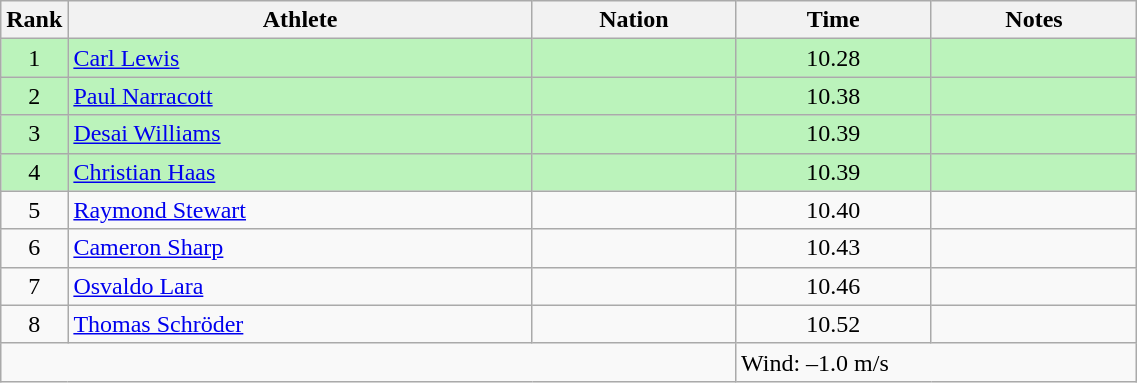<table class="wikitable sortable" style="text-align:center;width: 60%;">
<tr>
<th scope="col" style="width: 10px;">Rank</th>
<th scope="col">Athlete</th>
<th scope="col">Nation</th>
<th scope="col">Time</th>
<th scope="col">Notes</th>
</tr>
<tr bgcolor=bbf3bb>
<td>1</td>
<td align=left><a href='#'>Carl Lewis</a></td>
<td align=left></td>
<td>10.28</td>
<td></td>
</tr>
<tr bgcolor=bbf3bb>
<td>2</td>
<td align=left><a href='#'>Paul Narracott</a></td>
<td align=left></td>
<td>10.38</td>
<td></td>
</tr>
<tr bgcolor=bbf3bb>
<td>3</td>
<td align=left><a href='#'>Desai Williams</a></td>
<td align=left></td>
<td>10.39</td>
<td></td>
</tr>
<tr bgcolor=bbf3bb>
<td>4</td>
<td align=left><a href='#'>Christian Haas</a></td>
<td align=left></td>
<td>10.39</td>
<td></td>
</tr>
<tr>
<td>5</td>
<td align=left><a href='#'>Raymond Stewart</a></td>
<td align=left></td>
<td>10.40</td>
<td></td>
</tr>
<tr>
<td>6</td>
<td align=left><a href='#'>Cameron Sharp</a></td>
<td align=left></td>
<td>10.43</td>
<td></td>
</tr>
<tr>
<td>7</td>
<td align=left><a href='#'>Osvaldo Lara</a></td>
<td align=left></td>
<td>10.46</td>
<td></td>
</tr>
<tr>
<td>8</td>
<td align=left><a href='#'>Thomas Schröder</a></td>
<td align=left></td>
<td>10.52</td>
<td></td>
</tr>
<tr class="sortbottom">
<td colspan="3"></td>
<td colspan="2" style="text-align:left;">Wind: –1.0 m/s</td>
</tr>
</table>
